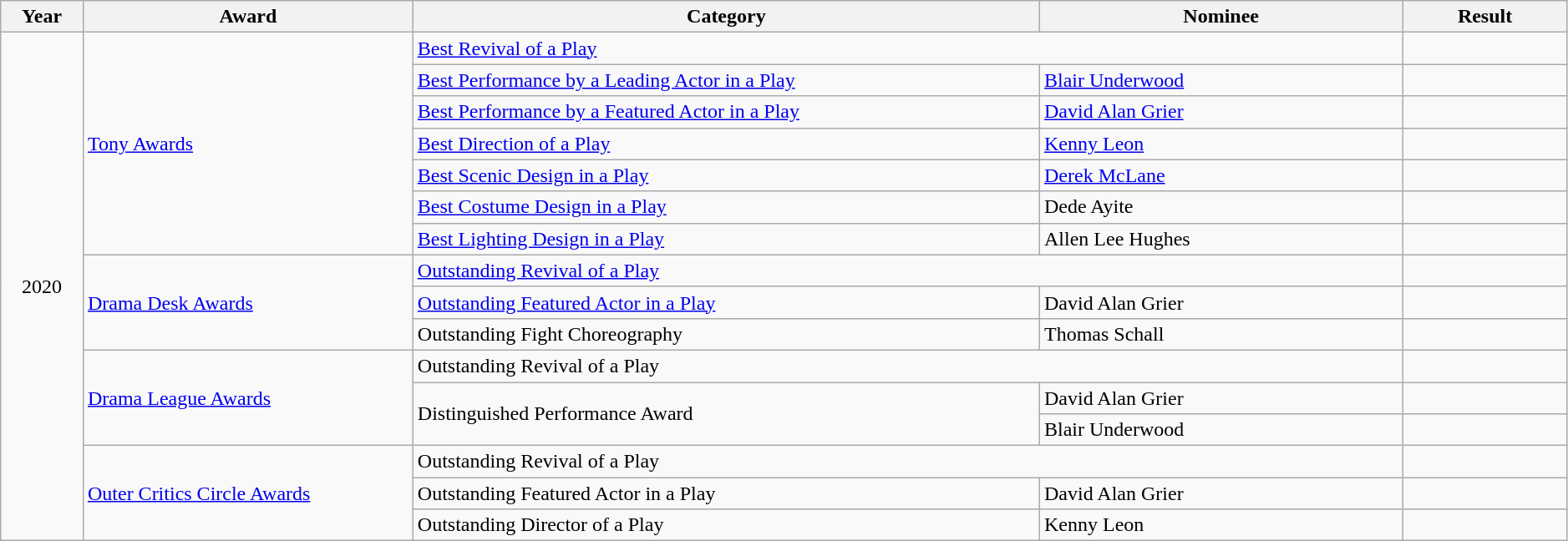<table class="wikitable sortable" style="width: 99%;">
<tr>
<th scope="col" style="width:5%;">Year</th>
<th scope="col" style="width:20%;">Award</th>
<th scope="col" style="width:38%;">Category</th>
<th scope="col" style="width:22%;">Nominee</th>
<th scope="col" style="width:10%;">Result</th>
</tr>
<tr>
<td rowspan="16" align="center">2020</td>
<td rowspan="7"><a href='#'>Tony Awards</a></td>
<td colspan="2"><a href='#'>Best Revival of a Play</a></td>
<td></td>
</tr>
<tr>
<td><a href='#'>Best Performance by a Leading Actor in a Play</a></td>
<td><a href='#'>Blair Underwood</a></td>
<td></td>
</tr>
<tr>
<td><a href='#'>Best Performance by a Featured Actor in a Play</a></td>
<td><a href='#'>David Alan Grier</a></td>
<td></td>
</tr>
<tr>
<td><a href='#'>Best Direction of a Play</a></td>
<td><a href='#'>Kenny Leon</a></td>
<td></td>
</tr>
<tr>
<td><a href='#'>Best Scenic Design in a Play</a></td>
<td><a href='#'>Derek McLane</a></td>
<td></td>
</tr>
<tr>
<td><a href='#'>Best Costume Design in a Play</a></td>
<td>Dede Ayite</td>
<td></td>
</tr>
<tr>
<td><a href='#'>Best Lighting Design in a Play</a></td>
<td>Allen Lee Hughes</td>
<td></td>
</tr>
<tr>
<td rowspan="3"><a href='#'>Drama Desk Awards</a></td>
<td colspan="2"><a href='#'>Outstanding Revival of a Play</a></td>
<td></td>
</tr>
<tr>
<td><a href='#'>Outstanding Featured Actor in a Play</a></td>
<td>David Alan Grier</td>
<td></td>
</tr>
<tr>
<td>Outstanding Fight Choreography</td>
<td>Thomas Schall</td>
<td></td>
</tr>
<tr>
<td rowspan="3"><a href='#'>Drama League Awards</a></td>
<td colspan="2">Outstanding Revival of a Play</td>
<td></td>
</tr>
<tr>
<td rowspan="2">Distinguished Performance Award</td>
<td>David Alan Grier</td>
<td></td>
</tr>
<tr>
<td>Blair Underwood</td>
<td></td>
</tr>
<tr>
<td rowspan="3"><a href='#'>Outer Critics Circle Awards</a></td>
<td colspan="2">Outstanding Revival of a Play</td>
<td></td>
</tr>
<tr>
<td>Outstanding Featured Actor in a Play</td>
<td>David Alan Grier</td>
<td></td>
</tr>
<tr>
<td>Outstanding Director of a Play</td>
<td>Kenny Leon</td>
<td></td>
</tr>
</table>
